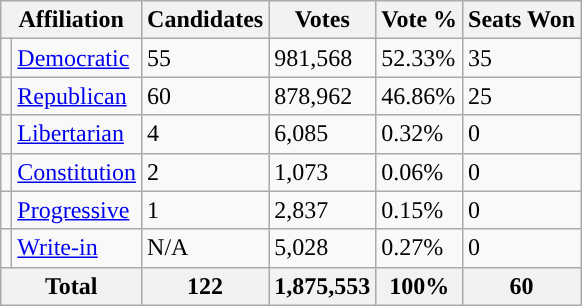<table class="wikitable">
<tr>
<th colspan="2">Affiliation</th>
<th>Candidates</th>
<th>Votes</th>
<th>Vote %</th>
<th>Seats Won</th>
</tr>
<tr>
<td style="background-color:"></td>
<td><a href='#'>Democratic</a></td>
<td>55</td>
<td>981,568</td>
<td>52.33%</td>
<td>35</td>
</tr>
<tr>
<td style="background-color:"></td>
<td><a href='#'>Republican</a></td>
<td>60</td>
<td>878,962</td>
<td>46.86%</td>
<td>25</td>
</tr>
<tr>
<td style="background-color:"></td>
<td><a href='#'>Libertarian</a></td>
<td>4</td>
<td>6,085</td>
<td>0.32%</td>
<td>0</td>
</tr>
<tr>
<td style="background-color:"></td>
<td><a href='#'>Constitution</a></td>
<td>2</td>
<td>1,073</td>
<td>0.06%</td>
<td>0</td>
</tr>
<tr>
<td style="background-color:"></td>
<td><a href='#'>Progressive</a></td>
<td>1</td>
<td>2,837</td>
<td>0.15%</td>
<td>0</td>
</tr>
<tr>
<td style="background-color:"></td>
<td><a href='#'>Write-in</a></td>
<td>N/A</td>
<td>5,028</td>
<td>0.27%</td>
<td>0</td>
</tr>
<tr>
<th colspan="2">Total</th>
<th>122</th>
<th>1,875,553</th>
<th>100%</th>
<th>60</th>
</tr>
</table>
